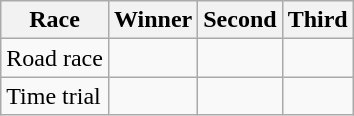<table class="wikitable">
<tr>
<th>Race</th>
<th>Winner</th>
<th>Second</th>
<th>Third</th>
</tr>
<tr>
<td>Road race</td>
<td></td>
<td></td>
<td></td>
</tr>
<tr>
<td>Time trial</td>
<td></td>
<td></td>
<td></td>
</tr>
</table>
